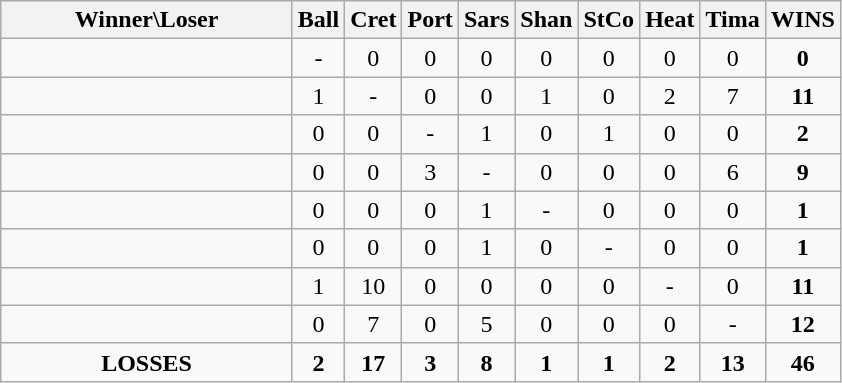<table class="wikitable" style="text-align:center">
<tr>
<th width="187px">Winner\Loser</th>
<th>Ball</th>
<th>Cret</th>
<th>Port</th>
<th>Sars</th>
<th>Shan</th>
<th>StCo</th>
<th>Heat</th>
<th>Tima</th>
<th><strong>WINS</strong></th>
</tr>
<tr>
<td></td>
<td>-</td>
<td>0</td>
<td>0</td>
<td>0</td>
<td>0</td>
<td>0</td>
<td>0</td>
<td>0</td>
<td><strong>0</strong></td>
</tr>
<tr>
<td></td>
<td>1</td>
<td>-</td>
<td>0</td>
<td>0</td>
<td>1</td>
<td>0</td>
<td>2</td>
<td>7</td>
<td><strong>11</strong></td>
</tr>
<tr>
<td></td>
<td>0</td>
<td>0</td>
<td>-</td>
<td>1</td>
<td>0</td>
<td>1</td>
<td>0</td>
<td>0</td>
<td><strong>2</strong></td>
</tr>
<tr>
<td></td>
<td>0</td>
<td>0</td>
<td>3</td>
<td>-</td>
<td>0</td>
<td>0</td>
<td>0</td>
<td>6</td>
<td><strong>9</strong></td>
</tr>
<tr>
<td></td>
<td>0</td>
<td>0</td>
<td>0</td>
<td>1</td>
<td>-</td>
<td>0</td>
<td>0</td>
<td>0</td>
<td><strong>1</strong></td>
</tr>
<tr>
<td></td>
<td>0</td>
<td>0</td>
<td>0</td>
<td>1</td>
<td>0</td>
<td>-</td>
<td>0</td>
<td>0</td>
<td><strong>1</strong></td>
</tr>
<tr>
<td></td>
<td>1</td>
<td>10</td>
<td>0</td>
<td>0</td>
<td>0</td>
<td>0</td>
<td>-</td>
<td>0</td>
<td><strong>11</strong></td>
</tr>
<tr>
<td></td>
<td>0</td>
<td>7</td>
<td>0</td>
<td>5</td>
<td>0</td>
<td>0</td>
<td>0</td>
<td>-</td>
<td><strong>12</strong></td>
</tr>
<tr>
<td><strong>LOSSES</strong></td>
<td><strong>2</strong></td>
<td><strong>17</strong></td>
<td><strong>3</strong></td>
<td><strong>8</strong></td>
<td><strong>1</strong></td>
<td><strong>1</strong></td>
<td><strong>2</strong></td>
<td><strong>13</strong></td>
<td><strong>46</strong></td>
</tr>
</table>
